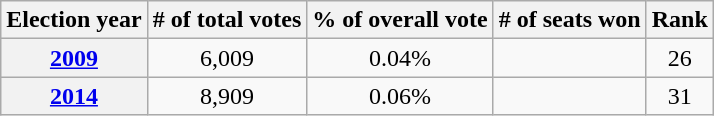<table class="wikitable">
<tr>
<th>Election year</th>
<th># of total votes</th>
<th>% of overall vote</th>
<th># of seats won</th>
<th>Rank</th>
</tr>
<tr>
<th><a href='#'>2009</a></th>
<td style="text-align:center;">6,009 </td>
<td style="text-align:center;">0.04% </td>
<td style="text-align:center;"></td>
<td style="text-align:center;">26 </td>
</tr>
<tr>
<th><a href='#'>2014</a></th>
<td style="text-align:center;">8,909 </td>
<td style="text-align:center;">0.06% </td>
<td style="text-align:center;"></td>
<td style="text-align:center;">31 </td>
</tr>
</table>
